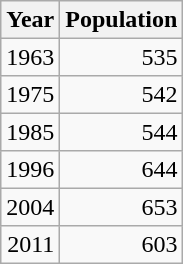<table class="wikitable" style="line-height:1.1em;">
<tr>
<th>Year</th>
<th>Population</th>
</tr>
<tr align="right">
<td>1963</td>
<td>535</td>
</tr>
<tr align="right">
<td>1975</td>
<td>542</td>
</tr>
<tr align="right">
<td>1985</td>
<td>544</td>
</tr>
<tr align="right">
<td>1996</td>
<td>644</td>
</tr>
<tr align="right">
<td>2004</td>
<td>653</td>
</tr>
<tr align="right">
<td>2011</td>
<td>603</td>
</tr>
</table>
